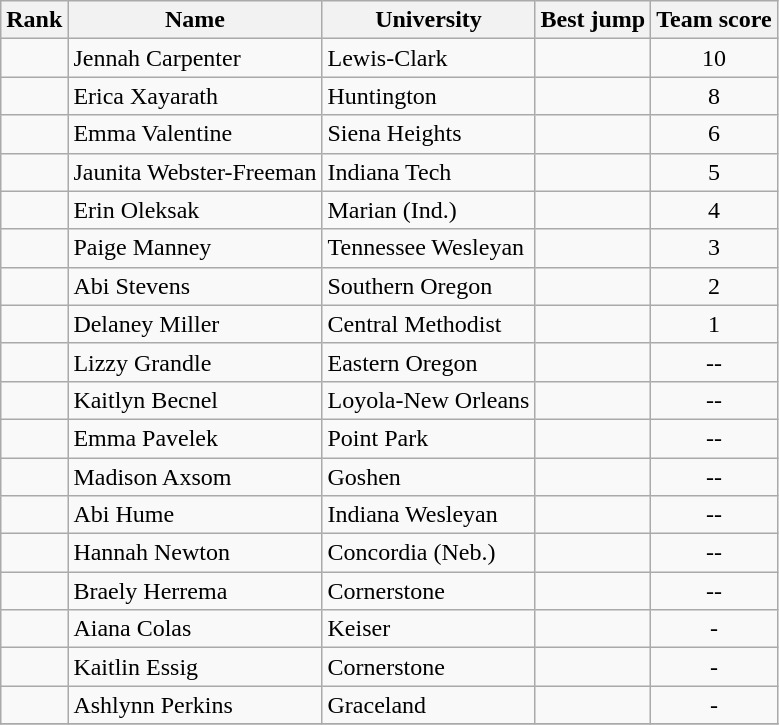<table class="wikitable sortable" style="text-align:center">
<tr>
<th>Rank</th>
<th>Name</th>
<th>University</th>
<th>Best jump</th>
<th>Team score</th>
</tr>
<tr>
<td></td>
<td align=left>Jennah Carpenter</td>
<td align="left">Lewis-Clark</td>
<td><strong></strong></td>
<td>10</td>
</tr>
<tr>
<td></td>
<td align=left>Erica Xayarath</td>
<td align="left">Huntington</td>
<td><strong></strong></td>
<td>8</td>
</tr>
<tr>
<td></td>
<td align=left>Emma Valentine</td>
<td align="left">Siena Heights</td>
<td><strong></strong></td>
<td>6</td>
</tr>
<tr>
<td></td>
<td align=left>Jaunita Webster-Freeman</td>
<td align="left">Indiana Tech</td>
<td><strong></strong></td>
<td>5</td>
</tr>
<tr>
<td></td>
<td align=left>Erin Oleksak</td>
<td align="left">Marian (Ind.)</td>
<td><strong></strong></td>
<td>4</td>
</tr>
<tr>
<td></td>
<td align=left>Paige Manney</td>
<td align="left">Tennessee Wesleyan</td>
<td><strong></strong></td>
<td>3</td>
</tr>
<tr>
<td></td>
<td align=left>Abi Stevens</td>
<td align="left">Southern Oregon</td>
<td><strong></strong></td>
<td>2</td>
</tr>
<tr>
<td></td>
<td align=left>Delaney Miller</td>
<td align="left">Central Methodist</td>
<td><strong></strong></td>
<td>1</td>
</tr>
<tr>
<td></td>
<td align=left>Lizzy Grandle</td>
<td align="left">Eastern Oregon</td>
<td><strong></strong></td>
<td>--</td>
</tr>
<tr>
<td></td>
<td align=left>Kaitlyn Becnel</td>
<td align="left">Loyola-New Orleans</td>
<td><strong></strong></td>
<td>--</td>
</tr>
<tr>
<td></td>
<td align=left>Emma Pavelek</td>
<td align="left">Point Park</td>
<td><strong></strong></td>
<td>--</td>
</tr>
<tr>
<td></td>
<td align=left>Madison Axsom</td>
<td align="left">Goshen</td>
<td><strong></strong></td>
<td>--</td>
</tr>
<tr>
<td></td>
<td align=left>Abi Hume</td>
<td align="left">Indiana Wesleyan</td>
<td><strong></strong></td>
<td>--</td>
</tr>
<tr>
<td></td>
<td align=left>Hannah Newton</td>
<td align="left">Concordia (Neb.)</td>
<td><strong></strong></td>
<td>--</td>
</tr>
<tr>
<td></td>
<td align=left>Braely Herrema</td>
<td align="left">Cornerstone</td>
<td><strong></strong></td>
<td>--</td>
</tr>
<tr>
<td></td>
<td align=left>Aiana Colas</td>
<td align="left">Keiser</td>
<td><strong></strong></td>
<td>-</td>
</tr>
<tr>
<td></td>
<td align=left>Kaitlin Essig</td>
<td align="left">Cornerstone</td>
<td><strong></strong></td>
<td>-</td>
</tr>
<tr>
<td></td>
<td align=left>Ashlynn Perkins</td>
<td align="left">Graceland</td>
<td><strong></strong></td>
<td>-</td>
</tr>
<tr>
</tr>
</table>
